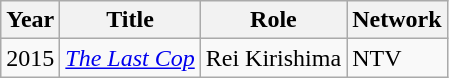<table class="wikitable">
<tr>
<th>Year</th>
<th>Title</th>
<th>Role</th>
<th>Network</th>
</tr>
<tr>
<td>2015</td>
<td><em><a href='#'>The Last Cop</a></em></td>
<td>Rei Kirishima</td>
<td>NTV</td>
</tr>
</table>
